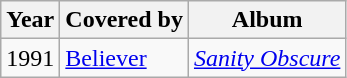<table class="wikitable">
<tr>
<th>Year</th>
<th>Covered by</th>
<th>Album</th>
</tr>
<tr>
<td>1991</td>
<td><a href='#'>Believer</a></td>
<td><em><a href='#'>Sanity Obscure</a></em></td>
</tr>
</table>
